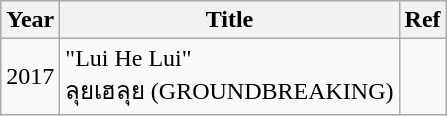<table class="wikitable" style="text-align:left;">
<tr>
<th>Year</th>
<th>Title</th>
<th>Ref</th>
</tr>
<tr>
<td>2017</td>
<td>"Lui He Lui"<br>ลุยเฮลุย (GROUNDBREAKING)</td>
<td></td>
</tr>
</table>
